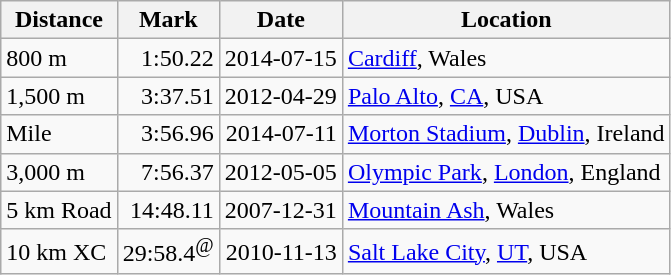<table class="wikitable">
<tr>
<th>Distance</th>
<th>Mark</th>
<th>Date</th>
<th>Location</th>
</tr>
<tr>
<td>800 m</td>
<td align=right>1:50.22</td>
<td align=right>2014-07-15</td>
<td><a href='#'>Cardiff</a>, Wales</td>
</tr>
<tr>
<td>1,500 m</td>
<td align=right>3:37.51</td>
<td align=right>2012-04-29</td>
<td><a href='#'>Palo Alto</a>, <a href='#'>CA</a>, USA</td>
</tr>
<tr>
<td>Mile</td>
<td align=right>3:56.96</td>
<td align=right>2014-07-11</td>
<td><a href='#'>Morton Stadium</a>, <a href='#'>Dublin</a>, Ireland</td>
</tr>
<tr>
<td>3,000 m</td>
<td align=right>7:56.37</td>
<td align=right>2012-05-05</td>
<td><a href='#'>Olympic Park</a>, <a href='#'>London</a>, England</td>
</tr>
<tr>
<td>5 km Road</td>
<td align=right>14:48.11</td>
<td align=right>2007-12-31</td>
<td><a href='#'>Mountain Ash</a>, Wales</td>
</tr>
<tr>
<td>10 km XC</td>
<td align=right>29:58.4<sup>@</sup></td>
<td align=right>2010-11-13</td>
<td><a href='#'>Salt Lake City</a>, <a href='#'>UT</a>, USA</td>
</tr>
</table>
